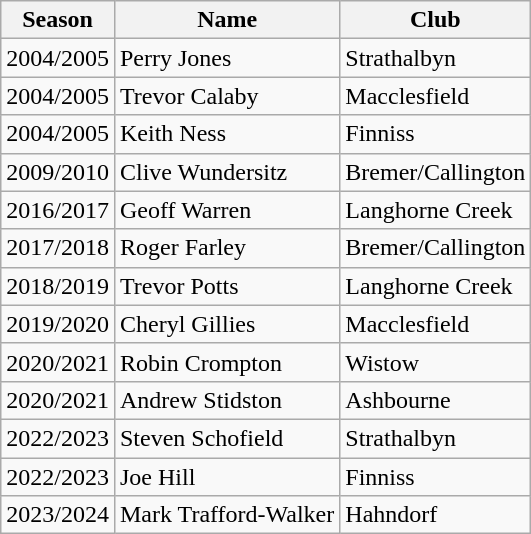<table class="wikitable">
<tr>
<th>Season</th>
<th>Name</th>
<th>Club</th>
</tr>
<tr>
<td>2004/2005</td>
<td>Perry Jones</td>
<td>Strathalbyn</td>
</tr>
<tr>
<td>2004/2005</td>
<td>Trevor Calaby</td>
<td>Macclesfield</td>
</tr>
<tr>
<td>2004/2005</td>
<td>Keith Ness</td>
<td>Finniss</td>
</tr>
<tr>
<td>2009/2010</td>
<td>Clive Wundersitz</td>
<td>Bremer/Callington</td>
</tr>
<tr>
<td>2016/2017</td>
<td>Geoff Warren</td>
<td>Langhorne Creek</td>
</tr>
<tr>
<td>2017/2018</td>
<td>Roger Farley</td>
<td>Bremer/Callington</td>
</tr>
<tr>
<td>2018/2019</td>
<td>Trevor Potts</td>
<td>Langhorne Creek</td>
</tr>
<tr>
<td>2019/2020</td>
<td>Cheryl Gillies</td>
<td>Macclesfield</td>
</tr>
<tr>
<td>2020/2021</td>
<td>Robin Crompton</td>
<td>Wistow</td>
</tr>
<tr>
<td>2020/2021</td>
<td>Andrew Stidston</td>
<td>Ashbourne</td>
</tr>
<tr>
<td>2022/2023</td>
<td>Steven Schofield</td>
<td>Strathalbyn</td>
</tr>
<tr>
<td>2022/2023</td>
<td>Joe Hill</td>
<td>Finniss</td>
</tr>
<tr>
<td>2023/2024</td>
<td>Mark Trafford-Walker</td>
<td>Hahndorf</td>
</tr>
</table>
